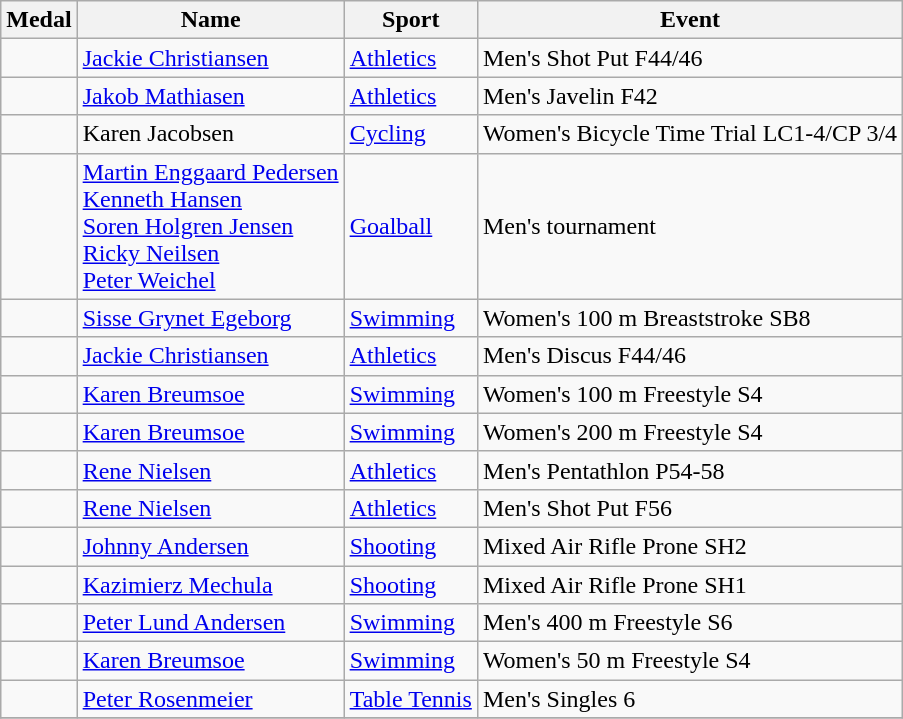<table class="wikitable sortable">
<tr>
<th>Medal</th>
<th>Name</th>
<th>Sport</th>
<th>Event</th>
</tr>
<tr>
<td></td>
<td><a href='#'>Jackie Christiansen</a></td>
<td><a href='#'>Athletics</a></td>
<td>Men's Shot Put F44/46</td>
</tr>
<tr>
<td></td>
<td><a href='#'>Jakob Mathiasen</a></td>
<td><a href='#'>Athletics</a></td>
<td>Men's Javelin F42</td>
</tr>
<tr>
<td></td>
<td>Karen Jacobsen</td>
<td><a href='#'>Cycling</a></td>
<td>Women's Bicycle Time Trial LC1-4/CP 3/4</td>
</tr>
<tr>
<td></td>
<td><a href='#'>Martin Enggaard Pedersen</a><br><a href='#'>Kenneth Hansen</a><br><a href='#'>Soren Holgren Jensen</a><br><a href='#'>Ricky Neilsen</a><br><a href='#'>Peter Weichel</a></td>
<td><a href='#'>Goalball</a></td>
<td>Men's tournament</td>
</tr>
<tr>
<td></td>
<td><a href='#'>Sisse Grynet Egeborg</a></td>
<td><a href='#'>Swimming</a></td>
<td>Women's 100 m Breaststroke SB8</td>
</tr>
<tr>
<td></td>
<td><a href='#'>Jackie Christiansen</a></td>
<td><a href='#'>Athletics</a></td>
<td>Men's Discus F44/46</td>
</tr>
<tr>
<td></td>
<td><a href='#'>Karen Breumsoe</a></td>
<td><a href='#'>Swimming</a></td>
<td>Women's 100 m Freestyle S4</td>
</tr>
<tr>
<td></td>
<td><a href='#'>Karen Breumsoe</a></td>
<td><a href='#'>Swimming</a></td>
<td>Women's 200 m Freestyle S4</td>
</tr>
<tr>
<td></td>
<td><a href='#'>Rene Nielsen</a></td>
<td><a href='#'>Athletics</a></td>
<td>Men's Pentathlon P54-58</td>
</tr>
<tr>
<td></td>
<td><a href='#'>Rene Nielsen</a></td>
<td><a href='#'>Athletics</a></td>
<td>Men's Shot Put F56</td>
</tr>
<tr>
<td></td>
<td><a href='#'>Johnny Andersen</a></td>
<td><a href='#'>Shooting</a></td>
<td>Mixed Air Rifle Prone SH2</td>
</tr>
<tr>
<td></td>
<td><a href='#'>Kazimierz Mechula</a></td>
<td><a href='#'>Shooting</a></td>
<td>Mixed Air Rifle Prone SH1</td>
</tr>
<tr>
<td></td>
<td><a href='#'>Peter Lund Andersen</a></td>
<td><a href='#'>Swimming</a></td>
<td>Men's 400 m Freestyle S6</td>
</tr>
<tr>
<td></td>
<td><a href='#'>Karen Breumsoe</a></td>
<td><a href='#'>Swimming</a></td>
<td>Women's 50 m Freestyle S4</td>
</tr>
<tr>
<td></td>
<td><a href='#'>Peter Rosenmeier</a></td>
<td><a href='#'>Table Tennis</a></td>
<td>Men's Singles 6</td>
</tr>
<tr>
</tr>
</table>
